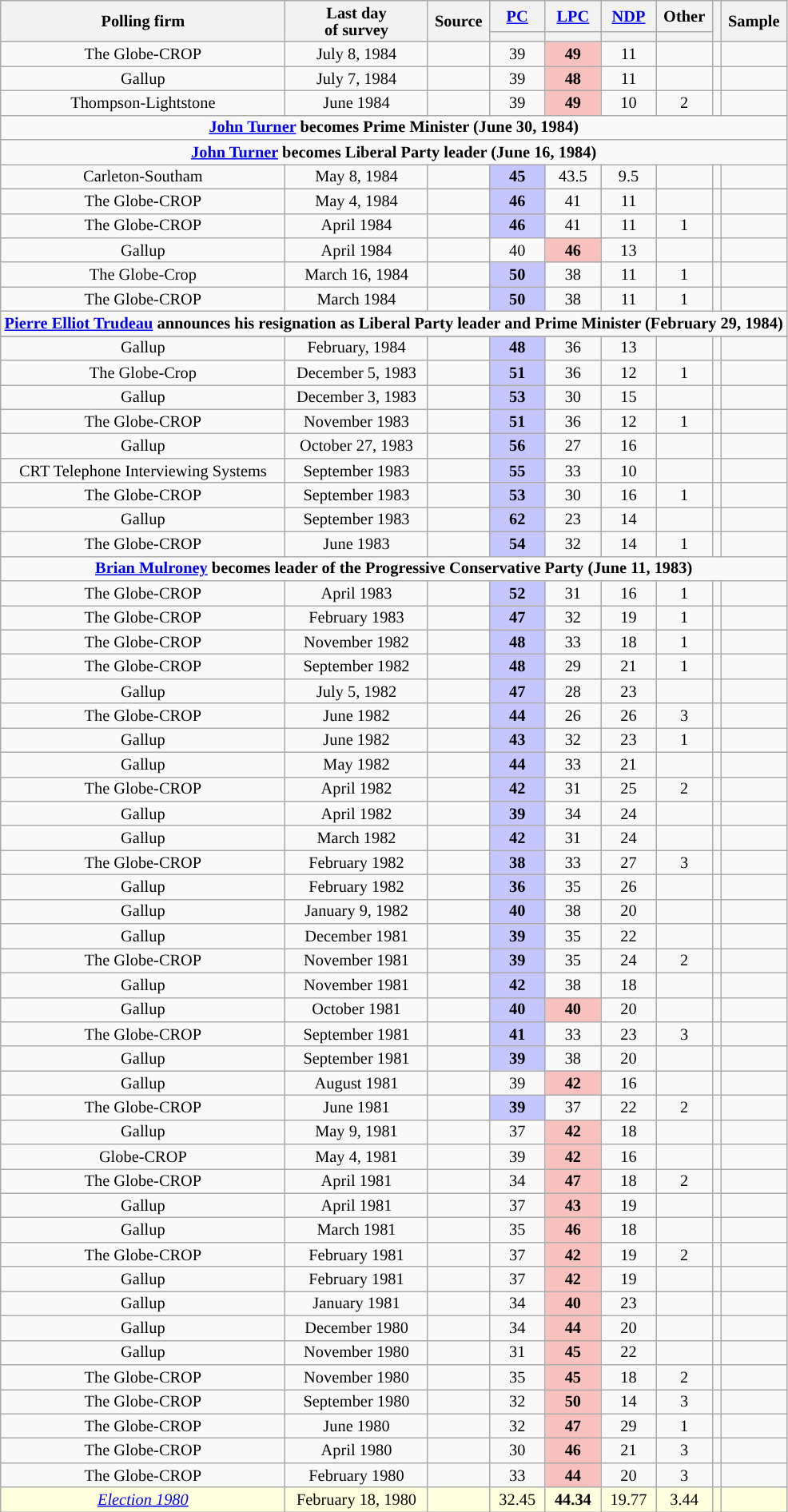<table class="wikitable sortable" style="text-align:center;font-size:85%;line-height:14px;" align="center">
<tr>
<th rowspan="2">Polling firm</th>
<th rowspan="2">Last day <br>of survey</th>
<th rowspan="2">Source</th>
<th class="unsortable" style="width:40px;"><a href='#'>PC</a></th>
<th class="unsortable" style="width:40px;"><a href='#'>LPC</a></th>
<th class="unsortable" style="width:40px;"><a href='#'>NDP</a></th>
<th class="unsortable" style="width:40px;">Other</th>
<th rowspan="2"></th>
<th rowspan="2">Sample</th>
</tr>
<tr style="line-height:5px;">
<th style="background:"></th>
<th style="background:"></th>
<th style="background:"></th>
<th style="background:"></th>
</tr>
<tr>
<td>The Globe-CROP</td>
<td>July 8, 1984</td>
<td></td>
<td>39</td>
<td style="background:#F8C1BE"><strong>49</strong></td>
<td>11</td>
<td></td>
<td></td>
<td></td>
</tr>
<tr>
<td>Gallup</td>
<td>July 7, 1984</td>
<td></td>
<td>39</td>
<td style="background:#F8C1BE"><strong>48</strong></td>
<td>11</td>
<td></td>
<td></td>
<td></td>
</tr>
<tr>
<td>Thompson-Lightstone</td>
<td>June 1984</td>
<td></td>
<td>39</td>
<td style='background:#F8C1BE'><strong>49</strong></td>
<td>10</td>
<td>2</td>
<td></td>
<td></td>
</tr>
<tr>
<td colspan="10"><strong><a href='#'>John Turner</a> becomes Prime Minister (June 30, 1984)</strong></td>
</tr>
<tr>
<td colspan="10"><strong><a href='#'>John Turner</a> becomes Liberal Party leader (June 16, 1984)</strong></td>
</tr>
<tr>
<td>Carleton-Southam</td>
<td>May 8, 1984</td>
<td></td>
<td style="background:#C6C6FF"><strong>45</strong></td>
<td>43.5</td>
<td>9.5</td>
<td></td>
<td></td>
<td></td>
</tr>
<tr>
<td>The Globe-CROP</td>
<td>May 4, 1984</td>
<td></td>
<td style="background:#C6C6FF"><strong>46</strong></td>
<td>41</td>
<td>11</td>
<td></td>
<td></td>
<td></td>
</tr>
<tr>
<td>The Globe-CROP</td>
<td>April 1984</td>
<td></td>
<td style="background:#C6C6FF"><strong>46</strong></td>
<td>41</td>
<td>11</td>
<td>1</td>
<td></td>
<td></td>
</tr>
<tr>
<td>Gallup</td>
<td>April 1984</td>
<td></td>
<td>40</td>
<td style='background:#F8C1BE'><strong>46</strong></td>
<td>13</td>
<td></td>
<td></td>
<td></td>
</tr>
<tr>
<td>The Globe-Crop</td>
<td>March 16, 1984</td>
<td></td>
<td style="background:#C6C6FF"><strong>50</strong></td>
<td>38</td>
<td>11</td>
<td>1</td>
<td></td>
<td></td>
</tr>
<tr>
<td>The Globe-CROP</td>
<td>March 1984</td>
<td></td>
<td style="background:#C6C6FF"><strong>50</strong></td>
<td>38</td>
<td>11</td>
<td>1</td>
<td></td>
<td></td>
</tr>
<tr>
<td colspan="10"><strong><a href='#'>Pierre Elliot Trudeau</a> announces his resignation as Liberal Party leader and Prime Minister (February 29, 1984)</strong></td>
</tr>
<tr>
</tr>
<tr>
<td>Gallup</td>
<td>February, 1984</td>
<td></td>
<td style="background:#C6C6FF"><strong>48</strong></td>
<td>36</td>
<td>13</td>
<td></td>
<td></td>
<td></td>
</tr>
<tr>
<td>The Globe-Crop</td>
<td>December 5, 1983</td>
<td></td>
<td style="background:#C6C6FF"><strong>51</strong></td>
<td>36</td>
<td>12</td>
<td>1</td>
<td></td>
<td></td>
</tr>
<tr>
<td>Gallup</td>
<td>December 3, 1983</td>
<td></td>
<td style="background:#C6C6FF"><strong>53</strong></td>
<td>30</td>
<td>15</td>
<td></td>
<td></td>
<td></td>
</tr>
<tr>
<td>The Globe-CROP</td>
<td>November 1983</td>
<td></td>
<td style="background:#C6C6FF"><strong>51</strong></td>
<td>36</td>
<td>12</td>
<td>1</td>
<td></td>
<td></td>
</tr>
<tr>
<td>Gallup</td>
<td>October 27, 1983</td>
<td></td>
<td style="background:#C6C6FF"><strong>56</strong></td>
<td>27</td>
<td>16</td>
<td></td>
<td></td>
<td></td>
</tr>
<tr>
<td>CRT Telephone Interviewing Systems</td>
<td>September 1983</td>
<td></td>
<td style="background:#C6C6FF"><strong>55</strong></td>
<td>33</td>
<td>10</td>
<td></td>
<td></td>
<td></td>
</tr>
<tr>
<td>The Globe-CROP</td>
<td>September 1983</td>
<td></td>
<td style="background:#C6C6FF"><strong>53</strong></td>
<td>30</td>
<td>16</td>
<td>1</td>
<td></td>
<td></td>
</tr>
<tr>
<td>Gallup</td>
<td>September 1983</td>
<td></td>
<td style="background:#C6C6FF"><strong>62</strong></td>
<td>23</td>
<td>14</td>
<td></td>
<td></td>
<td></td>
</tr>
<tr>
<td>The Globe-CROP</td>
<td>June 1983</td>
<td></td>
<td style="background:#C6C6FF"><strong>54</strong></td>
<td>32</td>
<td>14</td>
<td>1</td>
<td></td>
<td></td>
</tr>
<tr>
<td colspan="10"><strong><a href='#'>Brian Mulroney</a> becomes leader of the Progressive Conservative Party (June 11, 1983)</strong></td>
</tr>
<tr>
<td>The Globe-CROP</td>
<td>April 1983</td>
<td></td>
<td style="background:#C6C6FF"><strong>52</strong></td>
<td>31</td>
<td>16</td>
<td>1</td>
<td></td>
<td></td>
</tr>
<tr>
<td>The Globe-CROP</td>
<td>February 1983</td>
<td></td>
<td style="background:#C6C6FF"><strong>47</strong></td>
<td>32</td>
<td>19</td>
<td>1</td>
<td></td>
<td></td>
</tr>
<tr>
<td>The Globe-CROP</td>
<td>November 1982</td>
<td></td>
<td style="background:#C6C6FF"><strong>48</strong></td>
<td>33</td>
<td>18</td>
<td>1</td>
<td></td>
<td></td>
</tr>
<tr>
<td>The Globe-CROP</td>
<td>September 1982</td>
<td></td>
<td style="background:#C6C6FF"><strong>48</strong></td>
<td>29</td>
<td>21</td>
<td>1</td>
<td></td>
<td></td>
</tr>
<tr>
<td>Gallup</td>
<td>July 5, 1982</td>
<td></td>
<td style="background:#C6C6FF"><strong>47</strong></td>
<td>28</td>
<td>23</td>
<td></td>
<td></td>
<td></td>
</tr>
<tr>
<td>The Globe-CROP</td>
<td>June 1982</td>
<td></td>
<td style="background:#C6C6FF"><strong>44</strong></td>
<td>26</td>
<td>26</td>
<td>3</td>
<td></td>
<td></td>
</tr>
<tr>
<td>Gallup</td>
<td>June 1982</td>
<td></td>
<td style="background:#C6C6FF"><strong>43</strong></td>
<td>32</td>
<td>23</td>
<td>1</td>
<td></td>
<td></td>
</tr>
<tr>
<td>Gallup</td>
<td>May 1982</td>
<td></td>
<td style="background:#C6C6FF"><strong>44</strong></td>
<td>33</td>
<td>21</td>
<td></td>
<td></td>
<td></td>
</tr>
<tr>
<td>The Globe-CROP</td>
<td>April 1982</td>
<td></td>
<td style="background:#C6C6FF"><strong>42</strong></td>
<td>31</td>
<td>25</td>
<td>2</td>
<td></td>
<td></td>
</tr>
<tr>
<td>Gallup</td>
<td>April 1982</td>
<td></td>
<td style="background:#C6C6FF"><strong>39</strong></td>
<td>34</td>
<td>24</td>
<td></td>
<td></td>
<td></td>
</tr>
<tr>
<td>Gallup</td>
<td>March 1982</td>
<td></td>
<td style="background:#C6C6FF"><strong>42</strong></td>
<td>31</td>
<td>24</td>
<td></td>
<td></td>
<td></td>
</tr>
<tr>
<td>The Globe-CROP</td>
<td>February 1982</td>
<td></td>
<td style="background:#C6C6FF"><strong>38</strong></td>
<td>33</td>
<td>27</td>
<td>3</td>
<td></td>
<td></td>
</tr>
<tr>
<td>Gallup</td>
<td>February 1982</td>
<td></td>
<td style="background:#C6C6FF"><strong>36</strong></td>
<td>35</td>
<td>26</td>
<td></td>
<td></td>
<td></td>
</tr>
<tr>
<td>Gallup</td>
<td>January 9, 1982</td>
<td></td>
<td style="background:#C6C6FF"><strong>40</strong></td>
<td>38</td>
<td>20</td>
<td></td>
<td></td>
<td></td>
</tr>
<tr>
<td>Gallup</td>
<td>December 1981</td>
<td></td>
<td style="background:#C6C6FF"><strong>39</strong></td>
<td>35</td>
<td>22</td>
<td></td>
<td></td>
<td></td>
</tr>
<tr>
<td>The Globe-CROP</td>
<td>November 1981</td>
<td></td>
<td style="background:#C6C6FF"><strong>39</strong></td>
<td>35</td>
<td>24</td>
<td>2</td>
<td></td>
<td></td>
</tr>
<tr>
<td>Gallup</td>
<td>November 1981</td>
<td></td>
<td style="background:#C6C6FF"><strong>42</strong></td>
<td>38</td>
<td>18</td>
<td></td>
<td></td>
<td></td>
</tr>
<tr>
<td>Gallup</td>
<td>October 1981</td>
<td></td>
<td style="background:#C6C6FF"><strong>40</strong></td>
<td style="background:#F8C1BE"><strong>40</strong></td>
<td>20</td>
<td></td>
<td></td>
<td></td>
</tr>
<tr>
<td>The Globe-CROP</td>
<td>September 1981</td>
<td></td>
<td style="background:#C6C6FF"><strong>41</strong></td>
<td>33</td>
<td>23</td>
<td>3</td>
<td></td>
<td></td>
</tr>
<tr>
<td>Gallup</td>
<td>September 1981</td>
<td></td>
<td style="background:#C6C6FF"><strong>39</strong></td>
<td>38</td>
<td>20</td>
<td></td>
<td></td>
<td></td>
</tr>
<tr>
<td>Gallup</td>
<td>August 1981</td>
<td></td>
<td>39</td>
<td style="background:#F8C1BE"><strong>42</strong></td>
<td>16</td>
<td></td>
<td></td>
<td></td>
</tr>
<tr>
<td>The Globe-CROP</td>
<td>June 1981</td>
<td></td>
<td style="background:#C6C6FF"><strong>39</strong></td>
<td>37</td>
<td>22</td>
<td>2</td>
<td></td>
<td></td>
</tr>
<tr>
<td>Gallup</td>
<td>May 9, 1981</td>
<td></td>
<td>37</td>
<td style="background:#F8C1BE"><strong>42</strong></td>
<td>18</td>
<td></td>
<td></td>
<td></td>
</tr>
<tr>
<td>Globe-CROP</td>
<td>May 4, 1981</td>
<td></td>
<td>39</td>
<td style="background:#F8C1BE"><strong>42</strong></td>
<td>16</td>
<td></td>
<td></td>
<td></td>
</tr>
<tr>
<td>The Globe-CROP</td>
<td>April 1981</td>
<td></td>
<td>34</td>
<td style="background:#F8C1BE"><strong>47</strong></td>
<td>18</td>
<td>2</td>
<td></td>
<td></td>
</tr>
<tr>
<td>Gallup</td>
<td>April 1981</td>
<td></td>
<td>37</td>
<td style="background:#F8C1BE"><strong>43</strong></td>
<td>19</td>
<td></td>
<td></td>
<td></td>
</tr>
<tr>
<td>Gallup</td>
<td>March 1981</td>
<td></td>
<td>35</td>
<td style="background:#F8C1BE"><strong>46</strong></td>
<td>18</td>
<td></td>
<td></td>
<td></td>
</tr>
<tr>
<td>The Globe-CROP</td>
<td>February 1981</td>
<td></td>
<td>37</td>
<td style="background:#F8C1BE"><strong>42</strong></td>
<td>19</td>
<td>2</td>
<td></td>
<td></td>
</tr>
<tr>
<td>Gallup</td>
<td>February 1981</td>
<td></td>
<td>37</td>
<td style="background:#F8C1BE"><strong>42</strong></td>
<td>19</td>
<td></td>
<td></td>
<td></td>
</tr>
<tr>
<td>Gallup</td>
<td>January 1981</td>
<td></td>
<td>34</td>
<td style="background:#F8C1BE"><strong>40</strong></td>
<td>23</td>
<td></td>
<td></td>
<td></td>
</tr>
<tr>
<td>Gallup</td>
<td>December 1980</td>
<td></td>
<td>34</td>
<td style="background:#F8C1BE"><strong>44</strong></td>
<td>20</td>
<td></td>
<td></td>
<td></td>
</tr>
<tr>
<td>Gallup</td>
<td>November 1980</td>
<td></td>
<td>31</td>
<td style="background:#F8C1BE"><strong>45</strong></td>
<td>22</td>
<td></td>
<td></td>
<td></td>
</tr>
<tr>
<td>The Globe-CROP</td>
<td>November 1980</td>
<td></td>
<td>35</td>
<td style="background:#F8C1BE"><strong>45</strong></td>
<td>18</td>
<td>2</td>
<td></td>
<td></td>
</tr>
<tr>
<td>The Globe-CROP</td>
<td>September 1980</td>
<td></td>
<td>32</td>
<td style="background:#F8C1BE"><strong>50</strong></td>
<td>14</td>
<td>3</td>
<td></td>
<td></td>
</tr>
<tr>
<td>The Globe-CROP</td>
<td>June 1980</td>
<td></td>
<td>32</td>
<td style="background:#F8C1BE"><strong>47</strong></td>
<td>29</td>
<td>1</td>
<td></td>
<td></td>
</tr>
<tr>
<td>The Globe-CROP</td>
<td>April 1980</td>
<td></td>
<td>30</td>
<td style="background:#F8C1BE"><strong>46</strong></td>
<td>21</td>
<td>3</td>
<td></td>
<td></td>
</tr>
<tr>
<td>The Globe-CROP</td>
<td>February 1980</td>
<td></td>
<td>33</td>
<td style="background:#F8C1BE"><strong>44</strong></td>
<td>20</td>
<td>3</td>
<td></td>
<td></td>
</tr>
<tr>
<td style="background:#ffd;"><em><a href='#'>Election 1980</a></em></td>
<td style="background:#ffd;">February 18, 1980</td>
<td style="background:#ffd;"></td>
<td style="background:#ffd;">32.45</td>
<td style="background:#ffd;"><strong>44.34</strong></td>
<td style="background:#ffd;">19.77</td>
<td style="background:#ffd;">3.44</td>
<td style="background:#ffd;"></td>
<td style="background:#ffd;"></td>
</tr>
</table>
